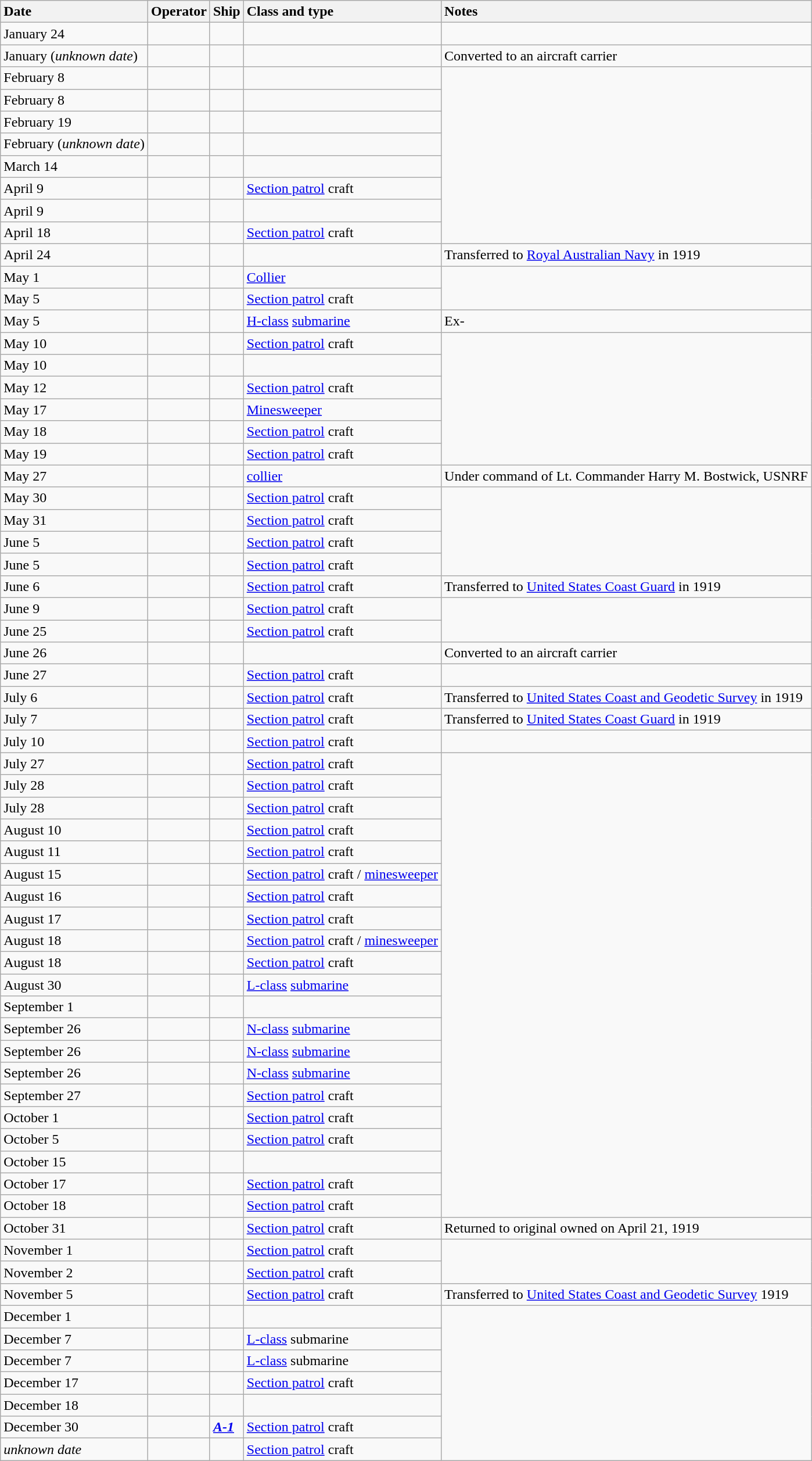<table class="wikitable nowraplinks sortable">
<tr>
<th style="text-align: left">Date</th>
<th style="text-align: left">Operator</th>
<th style="text-align: left">Ship</th>
<th style="text-align: left">Class and type</th>
<th style="text-align: left">Notes</th>
</tr>
<tr ---->
<td>January 24</td>
<td></td>
<td><strong></strong></td>
<td></td>
</tr>
<tr ---->
<td>January (<em>unknown date</em>)</td>
<td></td>
<td><strong></strong></td>
<td></td>
<td>Converted to an aircraft carrier</td>
</tr>
<tr ---->
<td>February 8</td>
<td></td>
<td><strong></strong></td>
<td></td>
</tr>
<tr ---->
<td>February 8</td>
<td></td>
<td><strong></strong></td>
<td></td>
</tr>
<tr ---->
<td>February 19</td>
<td></td>
<td><strong></strong></td>
<td></td>
</tr>
<tr ---->
<td>February (<em>unknown date</em>)</td>
<td></td>
<td><strong></strong></td>
<td></td>
</tr>
<tr>
<td>March 14</td>
<td></td>
<td><strong></strong></td>
<td></td>
</tr>
<tr ---->
<td>April 9</td>
<td></td>
<td><strong></strong></td>
<td><a href='#'>Section patrol</a> craft</td>
</tr>
<tr ---->
<td>April 9</td>
<td></td>
<td><strong></strong></td>
<td></td>
</tr>
<tr ---->
<td>April 18</td>
<td></td>
<td><strong></strong></td>
<td><a href='#'>Section patrol</a> craft</td>
</tr>
<tr ---->
<td>April 24</td>
<td></td>
<td><strong></strong></td>
<td></td>
<td>Transferred to <a href='#'>Royal Australian Navy</a> in 1919</td>
</tr>
<tr ---->
<td>May 1</td>
<td></td>
<td><strong></strong></td>
<td><a href='#'>Collier</a></td>
</tr>
<tr ---->
<td>May 5</td>
<td></td>
<td><strong></strong></td>
<td><a href='#'>Section patrol</a> craft</td>
</tr>
<tr ---->
<td>May 5</td>
<td></td>
<td><strong></strong></td>
<td><a href='#'>H-class</a> <a href='#'>submarine</a></td>
<td>Ex-</td>
</tr>
<tr ---->
<td>May 10</td>
<td></td>
<td><strong></strong></td>
<td><a href='#'>Section patrol</a> craft</td>
</tr>
<tr ---->
<td>May 10</td>
<td></td>
<td><strong></strong></td>
<td></td>
</tr>
<tr ---->
<td>May 12</td>
<td></td>
<td><strong></strong></td>
<td><a href='#'>Section patrol</a> craft</td>
</tr>
<tr ---->
<td>May 17</td>
<td></td>
<td><strong></strong></td>
<td><a href='#'>Minesweeper</a></td>
</tr>
<tr ---->
<td>May 18</td>
<td></td>
<td><strong></strong></td>
<td><a href='#'>Section patrol</a> craft</td>
</tr>
<tr ---->
<td>May 19</td>
<td></td>
<td><strong></strong></td>
<td><a href='#'>Section patrol</a> craft</td>
</tr>
<tr ---->
<td>May 27</td>
<td></td>
<td><strong></strong></td>
<td><a href='#'>collier</a></td>
<td>Under command of Lt. Commander Harry M. Bostwick, USNRF</td>
</tr>
<tr ---->
<td>May 30</td>
<td></td>
<td><strong></strong></td>
<td><a href='#'>Section patrol</a> craft</td>
</tr>
<tr ---->
<td>May 31</td>
<td></td>
<td><strong></strong></td>
<td><a href='#'>Section patrol</a> craft</td>
</tr>
<tr ---->
<td>June 5</td>
<td></td>
<td><strong></strong></td>
<td><a href='#'>Section patrol</a> craft</td>
</tr>
<tr ---->
<td>June 5</td>
<td></td>
<td><strong></strong></td>
<td><a href='#'>Section patrol</a> craft</td>
</tr>
<tr ---->
<td>June 6</td>
<td></td>
<td><strong></strong></td>
<td><a href='#'>Section patrol</a> craft</td>
<td>Transferred to <a href='#'>United States Coast Guard</a> in 1919</td>
</tr>
<tr ---->
<td>June 9</td>
<td></td>
<td><strong></strong></td>
<td><a href='#'>Section patrol</a> craft</td>
</tr>
<tr ---->
<td>June 25</td>
<td></td>
<td><strong></strong></td>
<td><a href='#'>Section patrol</a> craft</td>
</tr>
<tr ---->
<td>June 26</td>
<td></td>
<td><strong></strong></td>
<td></td>
<td>Converted to an aircraft carrier</td>
</tr>
<tr ---->
<td>June 27</td>
<td></td>
<td><strong></strong></td>
<td><a href='#'>Section patrol</a> craft</td>
</tr>
<tr ---->
<td>July 6</td>
<td></td>
<td><strong></strong></td>
<td><a href='#'>Section patrol</a> craft</td>
<td>Transferred to <a href='#'>United States Coast and Geodetic Survey</a> in 1919</td>
</tr>
<tr ---->
<td>July 7</td>
<td></td>
<td><strong></strong></td>
<td><a href='#'>Section patrol</a> craft</td>
<td>Transferred to <a href='#'>United States Coast Guard</a> in 1919</td>
</tr>
<tr>
<td>July 10</td>
<td></td>
<td><strong></strong></td>
<td><a href='#'>Section patrol</a> craft</td>
<td></td>
</tr>
<tr ---->
<td>July 27</td>
<td></td>
<td><strong></strong></td>
<td><a href='#'>Section patrol</a> craft</td>
</tr>
<tr ---->
<td>July 28</td>
<td></td>
<td><strong></strong></td>
<td><a href='#'>Section patrol</a> craft</td>
</tr>
<tr ---->
<td>July 28</td>
<td></td>
<td><strong></strong></td>
<td><a href='#'>Section patrol</a> craft</td>
</tr>
<tr ---->
<td>August 10</td>
<td></td>
<td><strong></strong></td>
<td><a href='#'>Section patrol</a> craft</td>
</tr>
<tr ---->
<td>August 11</td>
<td></td>
<td><strong></strong></td>
<td><a href='#'>Section patrol</a> craft</td>
</tr>
<tr ---->
<td>August 15</td>
<td></td>
<td><strong></strong></td>
<td><a href='#'>Section patrol</a> craft / <a href='#'>minesweeper</a></td>
</tr>
<tr ---->
<td>August 16</td>
<td></td>
<td><strong></strong></td>
<td><a href='#'>Section patrol</a> craft</td>
</tr>
<tr ---->
<td>August 17</td>
<td></td>
<td><strong></strong></td>
<td><a href='#'>Section patrol</a> craft</td>
</tr>
<tr ---->
<td>August 18</td>
<td></td>
<td><strong></strong></td>
<td><a href='#'>Section patrol</a> craft / <a href='#'>minesweeper</a></td>
</tr>
<tr ---->
<td>August 18</td>
<td></td>
<td><strong></strong></td>
<td><a href='#'>Section patrol</a> craft</td>
</tr>
<tr ---->
<td>August 30</td>
<td></td>
<td><strong></strong></td>
<td><a href='#'>L-class</a> <a href='#'>submarine</a></td>
</tr>
<tr ---->
<td>September 1</td>
<td></td>
<td><strong></strong></td>
<td></td>
</tr>
<tr ---->
<td>September 26</td>
<td></td>
<td><strong></strong></td>
<td><a href='#'>N-class</a> <a href='#'>submarine</a></td>
</tr>
<tr ---->
<td>September 26</td>
<td></td>
<td><strong></strong></td>
<td><a href='#'>N-class</a> <a href='#'>submarine</a></td>
</tr>
<tr ---->
<td>September 26</td>
<td></td>
<td><strong></strong></td>
<td><a href='#'>N-class</a> <a href='#'>submarine</a></td>
</tr>
<tr ---->
<td>September 27</td>
<td></td>
<td><strong></strong></td>
<td><a href='#'>Section patrol</a> craft</td>
</tr>
<tr ---->
<td>October 1</td>
<td></td>
<td><strong></strong></td>
<td><a href='#'>Section patrol</a> craft</td>
</tr>
<tr ---->
<td>October 5</td>
<td></td>
<td><strong></strong></td>
<td><a href='#'>Section patrol</a> craft</td>
</tr>
<tr ---->
<td>October 15</td>
<td></td>
<td><strong></strong></td>
<td></td>
</tr>
<tr ---->
<td>October 17</td>
<td></td>
<td><strong></strong></td>
<td><a href='#'>Section patrol</a> craft</td>
</tr>
<tr ---->
<td>October 18</td>
<td></td>
<td><strong></strong></td>
<td><a href='#'>Section patrol</a> craft</td>
</tr>
<tr>
<td>October 31</td>
<td></td>
<td><strong></strong></td>
<td><a href='#'>Section patrol</a> craft</td>
<td>Returned to original owned on April 21, 1919</td>
</tr>
<tr ---->
<td>November 1</td>
<td></td>
<td><strong></strong></td>
<td><a href='#'>Section patrol</a> craft</td>
</tr>
<tr ---->
<td>November 2</td>
<td></td>
<td><strong></strong></td>
<td><a href='#'>Section patrol</a> craft</td>
</tr>
<tr ---->
<td>November 5</td>
<td></td>
<td><strong></strong></td>
<td><a href='#'>Section patrol</a> craft</td>
<td>Transferred to <a href='#'>United States Coast and Geodetic Survey</a> 1919</td>
</tr>
<tr ---->
<td>December 1</td>
<td></td>
<td><strong></strong></td>
<td></td>
</tr>
<tr ---->
<td>December 7</td>
<td></td>
<td><strong></strong></td>
<td><a href='#'>L-class</a> submarine</td>
</tr>
<tr ---->
<td>December 7</td>
<td></td>
<td><strong></strong></td>
<td><a href='#'>L-class</a> submarine</td>
</tr>
<tr ---->
<td>December 17</td>
<td></td>
<td><strong></strong></td>
<td><a href='#'>Section patrol</a> craft</td>
</tr>
<tr ---->
<td>December 18</td>
<td></td>
<td><strong></strong></td>
<td></td>
</tr>
<tr ---->
<td>December 30</td>
<td></td>
<td><strong><a href='#'><em>A-1</em></a></strong></td>
<td><a href='#'>Section patrol</a> craft</td>
</tr>
<tr ---->
<td><em>unknown date</em></td>
<td></td>
<td><strong></strong></td>
<td><a href='#'>Section patrol</a> craft</td>
</tr>
</table>
